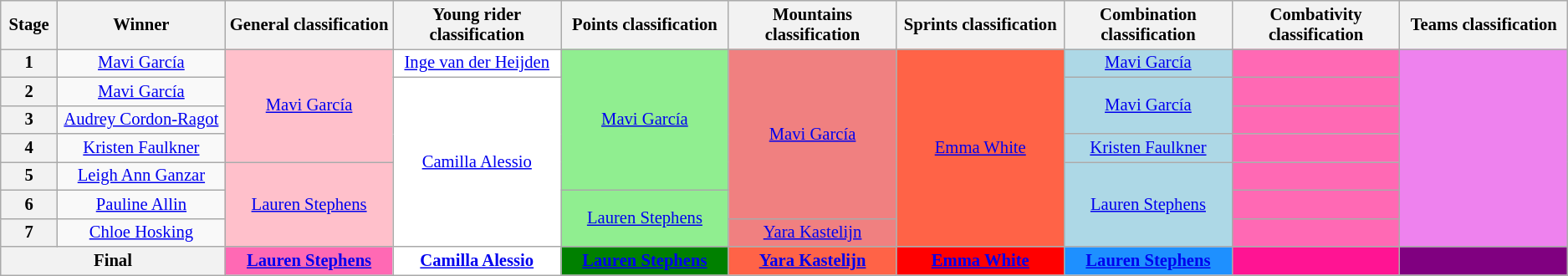<table class="wikitable" style="text-align: center; font-size:86%;">
<tr style="background-color: #efefef;">
<th width="1%">Stage</th>
<th width="7%">Winner</th>
<th width="7%">General classification<br></th>
<th width="7%">Young rider classification<br></th>
<th width="7%">Points classification<br></th>
<th width="7%">Mountains classification<br></th>
<th width="7%">Sprints classification<br></th>
<th width="7%">Combination classification<br></th>
<th width="7%">Combativity classification<br></th>
<th width="7%">Teams classification<br></th>
</tr>
<tr>
<th>1</th>
<td><a href='#'>Mavi García</a></td>
<td style="background:pink;" rowspan=4><a href='#'>Mavi García</a></td>
<td style="background:white;" rowspan=1><a href='#'>Inge van der Heijden</a></td>
<td style="background:lightgreen;" rowspan=5><a href='#'>Mavi García</a></td>
<td style="background:LightCoral;" rowspan=6><a href='#'>Mavi García</a></td>
<td style="background:tomato;" rowspan=7><a href='#'><span>Emma White</span></a></td>
<td style="background:lightblue;" rowspan=1><a href='#'>Mavi García</a></td>
<td style="background:HotPink;" rowspan=1></td>
<td style="background:violet;" rowspan=7></td>
</tr>
<tr>
<th>2</th>
<td><a href='#'>Mavi García</a></td>
<td style="background:white;" rowspan=6><a href='#'>Camilla Alessio</a></td>
<td style="background:lightblue;" rowspan=2><a href='#'>Mavi García</a></td>
<td style="background:HotPink;" rowspan=1></td>
</tr>
<tr>
<th>3</th>
<td><a href='#'>Audrey Cordon-Ragot</a></td>
<td style="background:HotPink;" rowspan=1></td>
</tr>
<tr>
<th>4</th>
<td><a href='#'>Kristen Faulkner</a></td>
<td style="background:lightblue;" rowspan=1><a href='#'>Kristen Faulkner</a></td>
<td style="background:HotPink;" rowspan=1></td>
</tr>
<tr>
<th>5</th>
<td><a href='#'>Leigh Ann Ganzar</a></td>
<td style="background:pink;" rowspan=3><a href='#'>Lauren Stephens</a></td>
<td style="background:lightblue;" rowspan=3><a href='#'>Lauren Stephens</a></td>
<td style="background:HotPink;" rowspan=1></td>
</tr>
<tr>
<th>6</th>
<td><a href='#'>Pauline Allin</a></td>
<td style="background:lightgreen;" rowspan=2><a href='#'>Lauren Stephens</a></td>
<td style="background:HotPink;" rowspan=1></td>
</tr>
<tr>
<th>7</th>
<td><a href='#'>Chloe Hosking</a></td>
<td style="background:LightCoral;" rowspan=1><a href='#'>Yara Kastelijn</a></td>
<td style="background:HotPink;" rowspan=1></td>
</tr>
<tr>
<th colspan=2><strong>Final</strong></th>
<th style="background:HotPink;"><a href='#'>Lauren Stephens</a></th>
<th style="background:white;"><a href='#'>Camilla Alessio</a></th>
<th style="background:green;"><a href='#'>Lauren Stephens</a></th>
<th style="background:tomato;"><a href='#'>Yara Kastelijn</a></th>
<th style="background:red;"><a href='#'><span>Emma White</span></a></th>
<th style="background:dodgerblue;"><a href='#'>Lauren Stephens</a></th>
<th style="background:DeepPink;"></th>
<th style="background:purple;"></th>
</tr>
</table>
